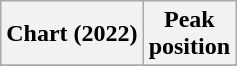<table class="wikitable plainrowheaders" style="text-align:center;">
<tr>
<th scope="col">Chart (2022)</th>
<th scope="col">Peak<br>position</th>
</tr>
<tr>
</tr>
</table>
